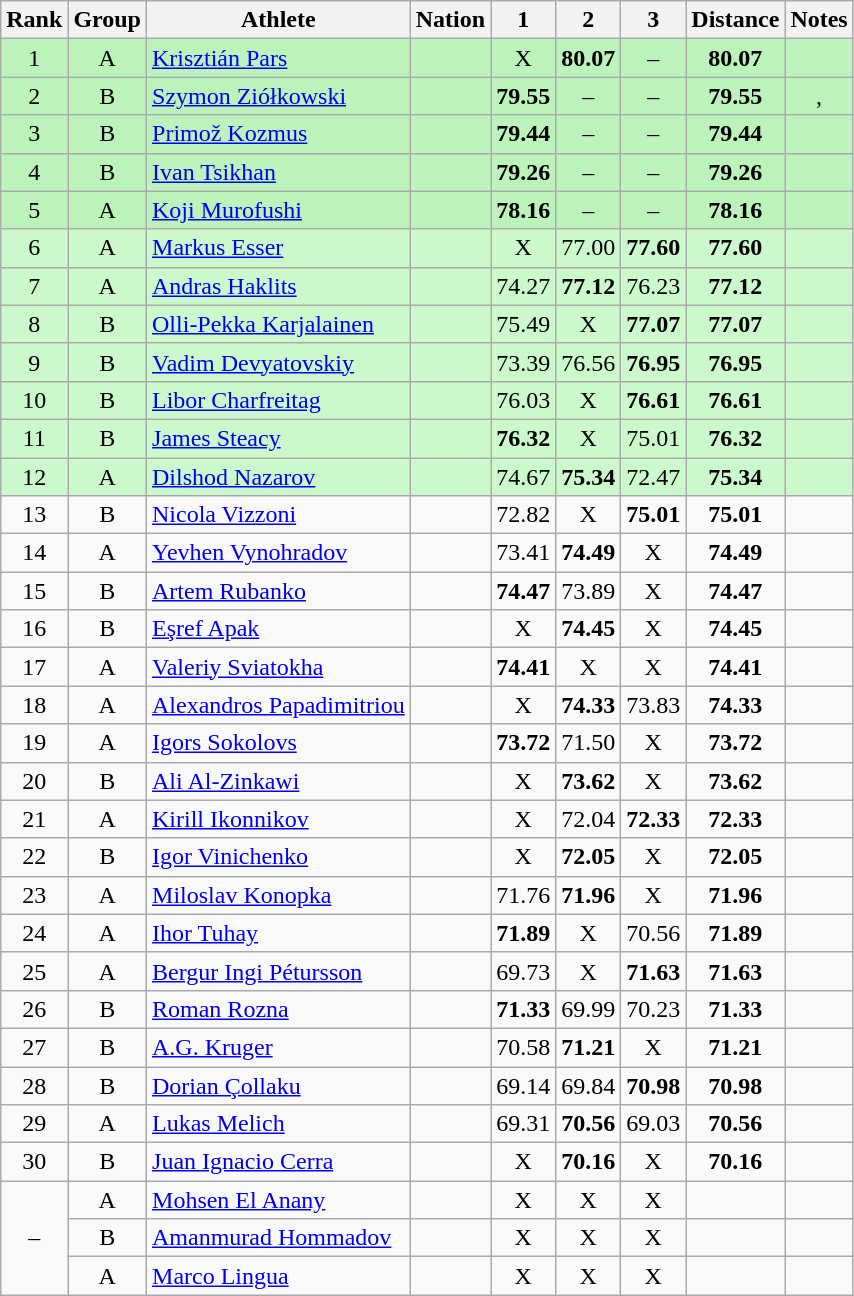<table class="wikitable sortable" style="text-align:center">
<tr>
<th>Rank</th>
<th>Group</th>
<th>Athlete</th>
<th>Nation</th>
<th>1</th>
<th>2</th>
<th>3</th>
<th>Distance</th>
<th>Notes</th>
</tr>
<tr bgcolor=bbf3bb>
<td>1</td>
<td>A</td>
<td align=left><a href='#'>Krisztián Pars</a></td>
<td align=left></td>
<td data-sort-value=1.00>X</td>
<td><strong>80.07</strong></td>
<td data-sort-value=78.00>–</td>
<td><strong>80.07</strong></td>
<td></td>
</tr>
<tr bgcolor=bbf3bb>
<td>2</td>
<td>B</td>
<td align=left><a href='#'>Szymon Ziółkowski</a></td>
<td align=left></td>
<td><strong>79.55</strong></td>
<td data-sort-value=78.00>–</td>
<td data-sort-value=78.00>–</td>
<td><strong>79.55</strong></td>
<td>, </td>
</tr>
<tr bgcolor=bbf3bb>
<td>3</td>
<td>B</td>
<td align=left><a href='#'>Primož Kozmus</a></td>
<td align=left></td>
<td><strong>79.44</strong></td>
<td data-sort-value=78.00>–</td>
<td data-sort-value=78.00>–</td>
<td><strong>79.44</strong></td>
<td></td>
</tr>
<tr bgcolor=bbf3bb>
<td>4</td>
<td>B</td>
<td align=left><a href='#'>Ivan Tsikhan</a></td>
<td align=left></td>
<td><strong>79.26</strong></td>
<td data-sort-value=78.00>–</td>
<td data-sort-value=78.00>–</td>
<td><strong>79.26</strong></td>
<td></td>
</tr>
<tr bgcolor=bbf3bb>
<td>5</td>
<td>A</td>
<td align=left><a href='#'>Koji Murofushi</a></td>
<td align=left></td>
<td><strong>78.16</strong></td>
<td data-sort-value=78.00>–</td>
<td data-sort-value=78.00>–</td>
<td><strong>78.16</strong></td>
<td></td>
</tr>
<tr bgcolor=ccf9cc>
<td>6</td>
<td>A</td>
<td align=left><a href='#'>Markus Esser</a></td>
<td align=left></td>
<td data-sort-value=1.00>X</td>
<td>77.00</td>
<td><strong>77.60</strong></td>
<td><strong>77.60</strong></td>
<td></td>
</tr>
<tr bgcolor=ccf9cc>
<td>7</td>
<td>A</td>
<td align=left><a href='#'>Andras Haklits</a></td>
<td align=left></td>
<td>74.27</td>
<td><strong>77.12</strong></td>
<td>76.23</td>
<td><strong>77.12</strong></td>
<td></td>
</tr>
<tr bgcolor=ccf9cc>
<td>8</td>
<td>B</td>
<td align=left><a href='#'>Olli-Pekka Karjalainen</a></td>
<td align=left></td>
<td>75.49</td>
<td data-sort-value=1.00>X</td>
<td><strong>77.07</strong></td>
<td><strong>77.07</strong></td>
<td></td>
</tr>
<tr bgcolor=ccf9cc>
<td>9</td>
<td>B</td>
<td align=left><a href='#'>Vadim Devyatovskiy</a></td>
<td align=left></td>
<td>73.39</td>
<td>76.56</td>
<td><strong>76.95</strong></td>
<td><strong>76.95</strong></td>
<td></td>
</tr>
<tr bgcolor=ccf9cc>
<td>10</td>
<td>B</td>
<td align=left><a href='#'>Libor Charfreitag</a></td>
<td align=left></td>
<td>76.03</td>
<td data-sort-value=1.00>X</td>
<td><strong>76.61</strong></td>
<td><strong>76.61</strong></td>
<td></td>
</tr>
<tr bgcolor=ccf9cc>
<td>11</td>
<td>B</td>
<td align=left><a href='#'>James Steacy</a></td>
<td align=left></td>
<td><strong>76.32</strong></td>
<td data-sort-value=1.00>X</td>
<td>75.01</td>
<td><strong>76.32</strong></td>
<td></td>
</tr>
<tr bgcolor=ccf9cc>
<td>12</td>
<td>A</td>
<td align=left><a href='#'>Dilshod Nazarov</a></td>
<td align=left></td>
<td>74.67</td>
<td><strong>75.34</strong></td>
<td>72.47</td>
<td><strong>75.34</strong></td>
<td></td>
</tr>
<tr>
<td>13</td>
<td>B</td>
<td align=left><a href='#'>Nicola Vizzoni</a></td>
<td align=left></td>
<td>72.82</td>
<td data-sort-value=1.00>X</td>
<td><strong>75.01</strong></td>
<td><strong>75.01</strong></td>
<td></td>
</tr>
<tr>
<td>14</td>
<td>A</td>
<td align=left><a href='#'>Yevhen Vynohradov</a></td>
<td align=left></td>
<td>73.41</td>
<td><strong>74.49</strong></td>
<td data-sort-value=1.00>X</td>
<td><strong>74.49</strong></td>
<td></td>
</tr>
<tr>
<td>15</td>
<td>B</td>
<td align=left><a href='#'>Artem Rubanko</a></td>
<td align=left></td>
<td><strong>74.47</strong></td>
<td>73.89</td>
<td data-sort-value=1.00>X</td>
<td><strong>74.47</strong></td>
<td></td>
</tr>
<tr>
<td>16</td>
<td>B</td>
<td align=left><a href='#'>Eşref Apak</a></td>
<td align=left></td>
<td data-sort-value=1.00>X</td>
<td><strong>74.45</strong></td>
<td data-sort-value=1.00>X</td>
<td><strong>74.45</strong></td>
<td></td>
</tr>
<tr>
<td>17</td>
<td>A</td>
<td align=left><a href='#'>Valeriy Sviatokha</a></td>
<td align=left></td>
<td><strong>74.41</strong></td>
<td data-sort-value=1.00>X</td>
<td data-sort-value=1.00>X</td>
<td><strong>74.41</strong></td>
<td></td>
</tr>
<tr>
<td>18</td>
<td>A</td>
<td align=left><a href='#'>Alexandros Papadimitriou</a></td>
<td align=left></td>
<td data-sort-value=1.00>X</td>
<td><strong>74.33</strong></td>
<td>73.83</td>
<td><strong>74.33</strong></td>
<td></td>
</tr>
<tr>
<td>19</td>
<td>A</td>
<td align=left><a href='#'>Igors Sokolovs</a></td>
<td align=left></td>
<td><strong>73.72</strong></td>
<td>71.50</td>
<td data-sort-value=1.00>X</td>
<td><strong>73.72</strong></td>
<td></td>
</tr>
<tr>
<td>20</td>
<td>B</td>
<td align=left><a href='#'>Ali Al-Zinkawi</a></td>
<td align=left></td>
<td data-sort-value=1.00>X</td>
<td><strong>73.62</strong></td>
<td data-sort-value=1.00>X</td>
<td><strong>73.62</strong></td>
<td></td>
</tr>
<tr>
<td>21</td>
<td>A</td>
<td align=left><a href='#'>Kirill Ikonnikov</a></td>
<td align=left></td>
<td data-sort-value=1.00>X</td>
<td>72.04</td>
<td><strong>72.33</strong></td>
<td><strong>72.33</strong></td>
<td></td>
</tr>
<tr>
<td>22</td>
<td>B</td>
<td align=left><a href='#'>Igor Vinichenko</a></td>
<td align=left></td>
<td data-sort-value=1.00>X</td>
<td><strong>72.05</strong></td>
<td data-sort-value=1.00>X</td>
<td><strong>72.05</strong></td>
<td></td>
</tr>
<tr>
<td>23</td>
<td>A</td>
<td align=left><a href='#'>Miloslav Konopka</a></td>
<td align=left></td>
<td>71.76</td>
<td><strong>71.96</strong></td>
<td data-sort-value=1.00>X</td>
<td><strong>71.96</strong></td>
<td></td>
</tr>
<tr>
<td>24</td>
<td>A</td>
<td align=left><a href='#'>Ihor Tuhay</a></td>
<td align=left></td>
<td><strong>71.89</strong></td>
<td data-sort-value=1.00>X</td>
<td>70.56</td>
<td><strong>71.89</strong></td>
<td></td>
</tr>
<tr>
<td>25</td>
<td>A</td>
<td align=left><a href='#'>Bergur Ingi Pétursson</a></td>
<td align=left></td>
<td>69.73</td>
<td data-sort-value=1.00>X</td>
<td><strong>71.63</strong></td>
<td><strong>71.63</strong></td>
<td></td>
</tr>
<tr>
<td>26</td>
<td>B</td>
<td align=left><a href='#'>Roman Rozna</a></td>
<td align=left></td>
<td><strong>71.33</strong></td>
<td>69.99</td>
<td>70.23</td>
<td><strong>71.33</strong></td>
<td></td>
</tr>
<tr>
<td>27</td>
<td>B</td>
<td align=left><a href='#'>A.G. Kruger</a></td>
<td align=left></td>
<td>70.58</td>
<td><strong>71.21</strong></td>
<td data-sort-value=1.00>X</td>
<td><strong>71.21</strong></td>
<td></td>
</tr>
<tr>
<td>28</td>
<td>B</td>
<td align=left><a href='#'>Dorian Çollaku</a></td>
<td align=left></td>
<td>69.14</td>
<td>69.84</td>
<td><strong>70.98</strong></td>
<td><strong>70.98</strong></td>
<td></td>
</tr>
<tr>
<td>29</td>
<td>A</td>
<td align=left><a href='#'>Lukas Melich</a></td>
<td align=left></td>
<td>69.31</td>
<td><strong>70.56</strong></td>
<td>69.03</td>
<td><strong>70.56</strong></td>
<td></td>
</tr>
<tr>
<td>30</td>
<td>B</td>
<td align=left><a href='#'>Juan Ignacio Cerra</a></td>
<td align=left></td>
<td data-sort-value=1.00>X</td>
<td><strong>70.16</strong></td>
<td data-sort-value=1.00>X</td>
<td><strong>70.16</strong></td>
<td></td>
</tr>
<tr>
<td rowspan=3 data-sort-value=31>–</td>
<td>A</td>
<td align=left><a href='#'>Mohsen El Anany</a></td>
<td align=left></td>
<td data-sort-value=1.00>X</td>
<td data-sort-value=1.00>X</td>
<td data-sort-value=1.00>X</td>
<td data-sort-value=1.00></td>
<td></td>
</tr>
<tr>
<td>B</td>
<td align=left><a href='#'>Amanmurad Hommadov</a></td>
<td align=left></td>
<td data-sort-value=1.00>X</td>
<td data-sort-value=1.00>X</td>
<td data-sort-value=1.00>X</td>
<td data-sort-value=1.00></td>
<td></td>
</tr>
<tr>
<td>A</td>
<td align=left><a href='#'>Marco Lingua</a></td>
<td align=left></td>
<td data-sort-value=1.00>X</td>
<td data-sort-value=1.00>X</td>
<td data-sort-value=1.00>X</td>
<td data-sort-value=1.00></td>
<td></td>
</tr>
</table>
